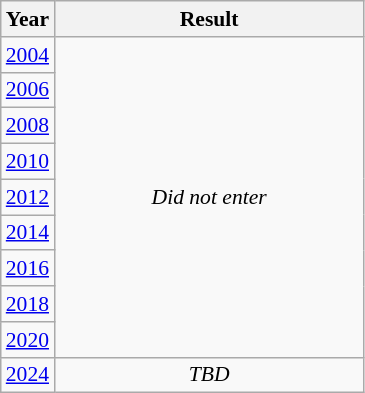<table class="wikitable" style="text-align: center; font-size:90%">
<tr>
<th>Year</th>
<th style="width:200px">Result</th>
</tr>
<tr>
<td> <a href='#'>2004</a></td>
<td rowspan="9"><em>Did not enter</em></td>
</tr>
<tr>
<td> <a href='#'>2006</a></td>
</tr>
<tr>
<td> <a href='#'>2008</a></td>
</tr>
<tr>
<td> <a href='#'>2010</a></td>
</tr>
<tr>
<td> <a href='#'>2012</a></td>
</tr>
<tr>
<td> <a href='#'>2014</a></td>
</tr>
<tr>
<td> <a href='#'>2016</a></td>
</tr>
<tr>
<td> <a href='#'>2018</a></td>
</tr>
<tr>
<td> <a href='#'>2020</a></td>
</tr>
<tr>
<td> <a href='#'>2024</a></td>
<td><em>TBD</em></td>
</tr>
</table>
